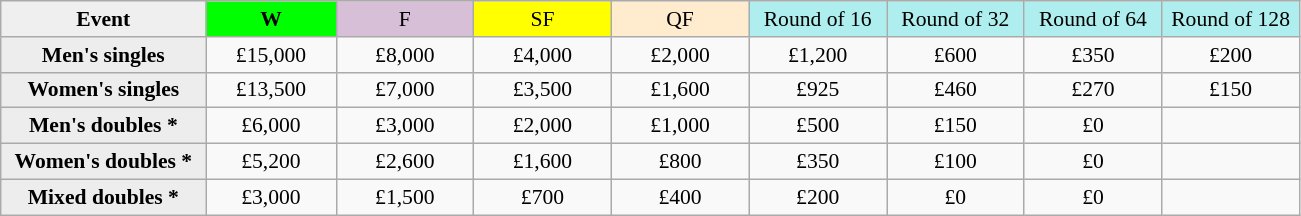<table class=wikitable style=font-size:90%;text-align:center>
<tr>
<td style="width:130px; background:#efefef;"><strong>Event</strong></td>
<td style="width:80px; background:lime;"><strong>W</strong></td>
<td style="width:85px; background:thistle;">F</td>
<td style="width:85px; background:#ff0;">SF</td>
<td style="width:85px; background:#ffebcd;">QF</td>
<td style="width:85px; background:#afeeee;">Round of 16</td>
<td style="width:85px; background:#afeeee;">Round of 32</td>
<td style="width:85px; background:#afeeee;">Round of 64</td>
<td style="width:85px; background:#afeeee;">Round of 128</td>
</tr>
<tr>
<td style="background:#ededed;"><strong>Men's singles</strong></td>
<td>£15,000</td>
<td>£8,000</td>
<td>£4,000</td>
<td>£2,000</td>
<td>£1,200</td>
<td>£600</td>
<td>£350</td>
<td>£200</td>
</tr>
<tr>
<td style="background:#ededed;"><strong>Women's singles</strong></td>
<td>£13,500</td>
<td>£7,000</td>
<td>£3,500</td>
<td>£1,600</td>
<td>£925</td>
<td>£460</td>
<td>£270</td>
<td>£150</td>
</tr>
<tr>
<td style="background:#ededed;"><strong>Men's doubles *</strong></td>
<td>£6,000</td>
<td>£3,000</td>
<td>£2,000</td>
<td>£1,000</td>
<td>£500</td>
<td>£150</td>
<td>£0</td>
<td></td>
</tr>
<tr>
<td style="background:#ededed;"><strong>Women's doubles *</strong></td>
<td>£5,200</td>
<td>£2,600</td>
<td>£1,600</td>
<td>£800</td>
<td>£350</td>
<td>£100</td>
<td>£0</td>
<td></td>
</tr>
<tr>
<td style="background:#ededed;"><strong>Mixed doubles *</strong></td>
<td>£3,000</td>
<td>£1,500</td>
<td>£700</td>
<td>£400</td>
<td>£200</td>
<td>£0</td>
<td>£0</td>
<td></td>
</tr>
</table>
